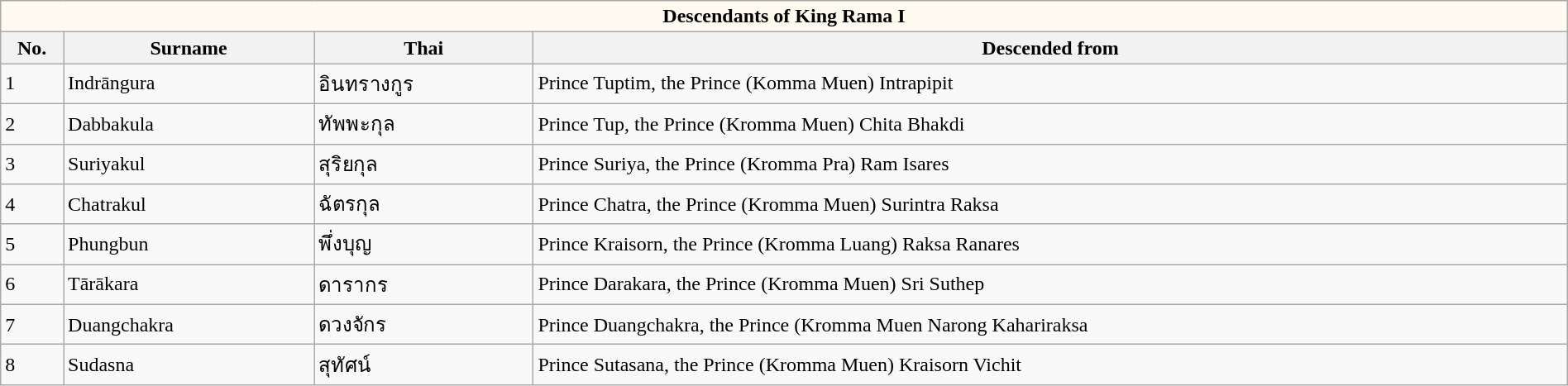<table class="wikitable collapsible collapsed" style="width:100%;">
<tr>
<th style="align: center; background: #fffaf0;" colspan="4"><strong>Descendants of King Rama I</strong></th>
</tr>
<tr>
<th style="width:4%;">No.</th>
<th style="width:16%;">Surname</th>
<th style="width:14%;">Thai</th>
<th style="width:66%;">Descended from</th>
</tr>
<tr>
<td>1</td>
<td>Indrāngura</td>
<td>อินทรางกูร</td>
<td>Prince Tuptim, the Prince (Komma Muen) Intrapipit</td>
</tr>
<tr>
<td>2</td>
<td>Dabbakula</td>
<td>ทัพพะกุล</td>
<td>Prince Tup, the Prince (Kromma Muen) Chita Bhakdi</td>
</tr>
<tr>
<td>3</td>
<td>Suriyakul</td>
<td>สุริยกุล</td>
<td>Prince Suriya, the Prince (Kromma Pra) Ram Isares</td>
</tr>
<tr>
<td>4</td>
<td>Chatrakul</td>
<td>ฉัตรกุล</td>
<td>Prince Chatra, the Prince (Kromma Muen) Surintra Raksa</td>
</tr>
<tr>
<td>5</td>
<td>Phungbun</td>
<td>พึ่งบุญ</td>
<td>Prince Kraisorn, the Prince (Kromma Luang) Raksa Ranares</td>
</tr>
<tr>
<td>6</td>
<td>Tārākara</td>
<td>ดารากร</td>
<td>Prince Darakara, the Prince (Kromma Muen) Sri Suthep</td>
</tr>
<tr>
<td>7</td>
<td>Duangchakra</td>
<td>ดวงจักร</td>
<td>Prince Duangchakra, the Prince (Kromma Muen Narong Kahariraksa</td>
</tr>
<tr>
<td>8</td>
<td>Sudasna</td>
<td>สุทัศน์</td>
<td>Prince Sutasana, the Prince (Kromma Muen) Kraisorn Vichit</td>
</tr>
</table>
